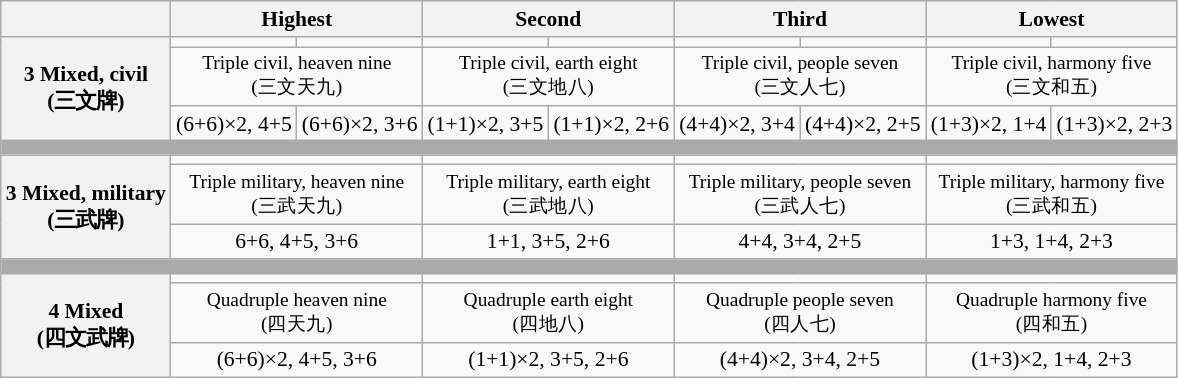<table class="wikitable" style="font-size:90%;text-align:center">
<tr>
<th></th>
<th colspan=2>Highest</th>
<th colspan=2>Second</th>
<th colspan=2>Third</th>
<th colspan=2>Lowest</th>
</tr>
<tr>
<th rowspan=3>3 Mixed, civil<br>(三文牌)</th>
<td></td>
<td></td>
<td></td>
<td></td>
<td></td>
<td></td>
<td></td>
<td></td>
</tr>
<tr style="font-size:90%;">
<td colspan=2>Triple civil, heaven nine<br>(三文天九)</td>
<td colspan=2>Triple civil, earth eight<br>(三文地八)</td>
<td colspan=2>Triple civil, people seven<br>(三文人七)</td>
<td colspan=2>Triple civil, harmony five<br>(三文和五)</td>
</tr>
<tr>
<td>(6+6)×2, 4+5</td>
<td>(6+6)×2, 3+6</td>
<td>(1+1)×2, 3+5</td>
<td>(1+1)×2, 2+6</td>
<td>(4+4)×2, 3+4</td>
<td>(4+4)×2, 2+5</td>
<td>(1+3)×2, 1+4</td>
<td>(1+3)×2, 2+3</td>
</tr>
<tr>
<td colspan=9 style="background:#aaa;font-size:40%"> </td>
</tr>
<tr>
<th rowspan=3>3 Mixed, military<br>(三武牌)</th>
<td colspan=2></td>
<td colspan=2></td>
<td colspan=2></td>
<td colspan=2></td>
</tr>
<tr style="font-size:90%;">
<td colspan=2>Triple military, heaven nine<br>(三武天九)</td>
<td colspan=2>Triple military, earth eight<br>(三武地八)</td>
<td colspan=2>Triple military, people seven<br>(三武人七)</td>
<td colspan=2>Triple military, harmony five<br>(三武和五)</td>
</tr>
<tr>
<td colspan=2>6+6, 4+5, 3+6</td>
<td colspan=2>1+1, 3+5, 2+6</td>
<td colspan=2>4+4, 3+4, 2+5</td>
<td colspan=2>1+3, 1+4, 2+3</td>
</tr>
<tr>
<td colspan=9 style="background:#aaa;font-size:40%"> </td>
</tr>
<tr>
<th rowspan=3>4 Mixed<br>(四文武牌)</th>
<td colspan=2></td>
<td colspan=2></td>
<td colspan=2></td>
<td colspan=2></td>
</tr>
<tr style="font-size:90%;">
<td colspan=2>Quadruple heaven nine<br>(四天九)</td>
<td colspan=2>Quadruple earth eight<br>(四地八)</td>
<td colspan=2>Quadruple people seven<br>(四人七)</td>
<td colspan=2>Quadruple harmony five<br>(四和五)</td>
</tr>
<tr>
<td colspan=2>(6+6)×2, 4+5, 3+6</td>
<td colspan=2>(1+1)×2, 3+5, 2+6</td>
<td colspan=2>(4+4)×2, 3+4, 2+5</td>
<td colspan=2>(1+3)×2, 1+4, 2+3</td>
</tr>
</table>
